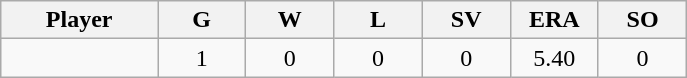<table class="wikitable sortable">
<tr>
<th bgcolor="#DDDDFF" width="16%">Player</th>
<th bgcolor="#DDDDFF" width="9%">G</th>
<th bgcolor="#DDDDFF" width="9%">W</th>
<th bgcolor="#DDDDFF" width="9%">L</th>
<th bgcolor="#DDDDFF" width="9%">SV</th>
<th bgcolor="#DDDDFF" width="9%">ERA</th>
<th bgcolor="#DDDDFF" width="9%">SO</th>
</tr>
<tr align="center">
<td></td>
<td>1</td>
<td>0</td>
<td>0</td>
<td>0</td>
<td>5.40</td>
<td>0</td>
</tr>
</table>
